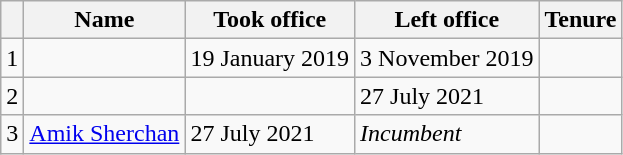<table class="wikitable sortable">
<tr>
<th></th>
<th>Name</th>
<th>Took office</th>
<th>Left office</th>
<th>Tenure</th>
</tr>
<tr>
<td>1</td>
<td></td>
<td>19 January 2019</td>
<td>3 November 2019</td>
<td></td>
</tr>
<tr>
<td>2</td>
<td></td>
<td></td>
<td>27 July 2021</td>
<td></td>
</tr>
<tr>
<td>3</td>
<td><a href='#'>Amik Sherchan</a></td>
<td>27 July 2021</td>
<td><em>Incumbent</em></td>
<td></td>
</tr>
</table>
